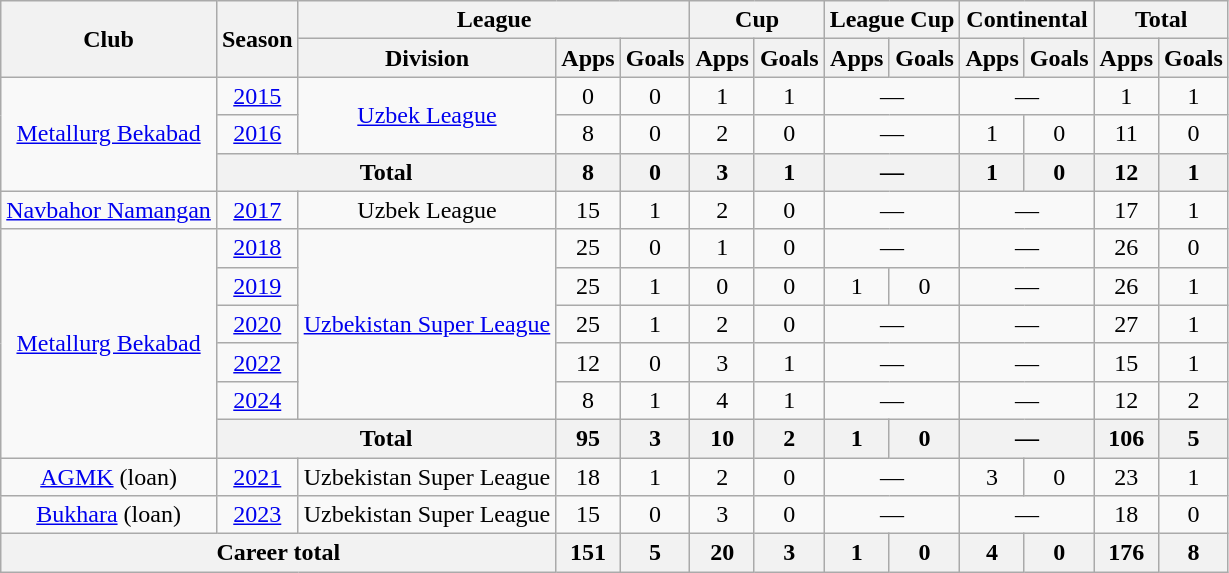<table class=wikitable style=text-align:center>
<tr>
<th rowspan=2>Club</th>
<th rowspan=2>Season</th>
<th colspan=3>League</th>
<th colspan=2>Cup</th>
<th colspan=2>League Cup</th>
<th colspan=2>Continental</th>
<th colspan=2>Total</th>
</tr>
<tr>
<th>Division</th>
<th>Apps</th>
<th>Goals</th>
<th>Apps</th>
<th>Goals</th>
<th>Apps</th>
<th>Goals</th>
<th>Apps</th>
<th>Goals</th>
<th>Apps</th>
<th>Goals</th>
</tr>
<tr>
<td rowspan="3"><a href='#'>Metallurg Bekabad</a></td>
<td><a href='#'>2015</a></td>
<td rowspan="2"><a href='#'>Uzbek League</a></td>
<td>0</td>
<td>0</td>
<td>1</td>
<td>1</td>
<td colspan="2">—</td>
<td colspan="2">—</td>
<td>1</td>
<td>1</td>
</tr>
<tr>
<td><a href='#'>2016</a></td>
<td>8</td>
<td>0</td>
<td>2</td>
<td>0</td>
<td colspan="2">—</td>
<td>1</td>
<td>0</td>
<td>11</td>
<td>0</td>
</tr>
<tr>
<th colspan=2>Total</th>
<th>8</th>
<th>0</th>
<th>3</th>
<th>1</th>
<th colspan="2">—</th>
<th>1</th>
<th>0</th>
<th>12</th>
<th>1</th>
</tr>
<tr>
<td><a href='#'>Navbahor Namangan</a></td>
<td><a href='#'>2017</a></td>
<td>Uzbek League</td>
<td>15</td>
<td>1</td>
<td>2</td>
<td>0</td>
<td colspan="2">—</td>
<td colspan="2">—</td>
<td>17</td>
<td>1</td>
</tr>
<tr>
<td rowspan="6"><a href='#'>Metallurg Bekabad</a></td>
<td><a href='#'>2018</a></td>
<td rowspan="5"><a href='#'>Uzbekistan Super League</a></td>
<td>25</td>
<td>0</td>
<td>1</td>
<td>0</td>
<td colspan="2">—</td>
<td colspan="2">—</td>
<td>26</td>
<td>0</td>
</tr>
<tr>
<td><a href='#'>2019</a></td>
<td>25</td>
<td>1</td>
<td>0</td>
<td>0</td>
<td>1</td>
<td>0</td>
<td colspan="2">—</td>
<td>26</td>
<td>1</td>
</tr>
<tr>
<td><a href='#'>2020</a></td>
<td>25</td>
<td>1</td>
<td>2</td>
<td>0</td>
<td colspan="2">—</td>
<td colspan="2">—</td>
<td>27</td>
<td>1</td>
</tr>
<tr>
<td><a href='#'>2022</a></td>
<td>12</td>
<td>0</td>
<td>3</td>
<td>1</td>
<td colspan="2">—</td>
<td colspan="2">—</td>
<td>15</td>
<td>1</td>
</tr>
<tr>
<td><a href='#'>2024</a></td>
<td>8</td>
<td>1</td>
<td>4</td>
<td>1</td>
<td colspan="2">—</td>
<td colspan="2">—</td>
<td>12</td>
<td>2</td>
</tr>
<tr>
<th colspan=2>Total</th>
<th>95</th>
<th>3</th>
<th>10</th>
<th>2</th>
<th>1</th>
<th>0</th>
<th colspan="2">—</th>
<th>106</th>
<th>5</th>
</tr>
<tr>
<td><a href='#'>AGMK</a> (loan)</td>
<td><a href='#'>2021</a></td>
<td>Uzbekistan Super League</td>
<td>18</td>
<td>1</td>
<td>2</td>
<td>0</td>
<td colspan="2">—</td>
<td>3</td>
<td>0</td>
<td>23</td>
<td>1</td>
</tr>
<tr>
<td><a href='#'>Bukhara</a> (loan)</td>
<td><a href='#'>2023</a></td>
<td>Uzbekistan Super League</td>
<td>15</td>
<td>0</td>
<td>3</td>
<td>0</td>
<td colspan="2">—</td>
<td colspan="2">—</td>
<td>18</td>
<td>0</td>
</tr>
<tr>
<th colspan=3>Career total</th>
<th>151</th>
<th>5</th>
<th>20</th>
<th>3</th>
<th>1</th>
<th>0</th>
<th>4</th>
<th>0</th>
<th>176</th>
<th>8</th>
</tr>
</table>
